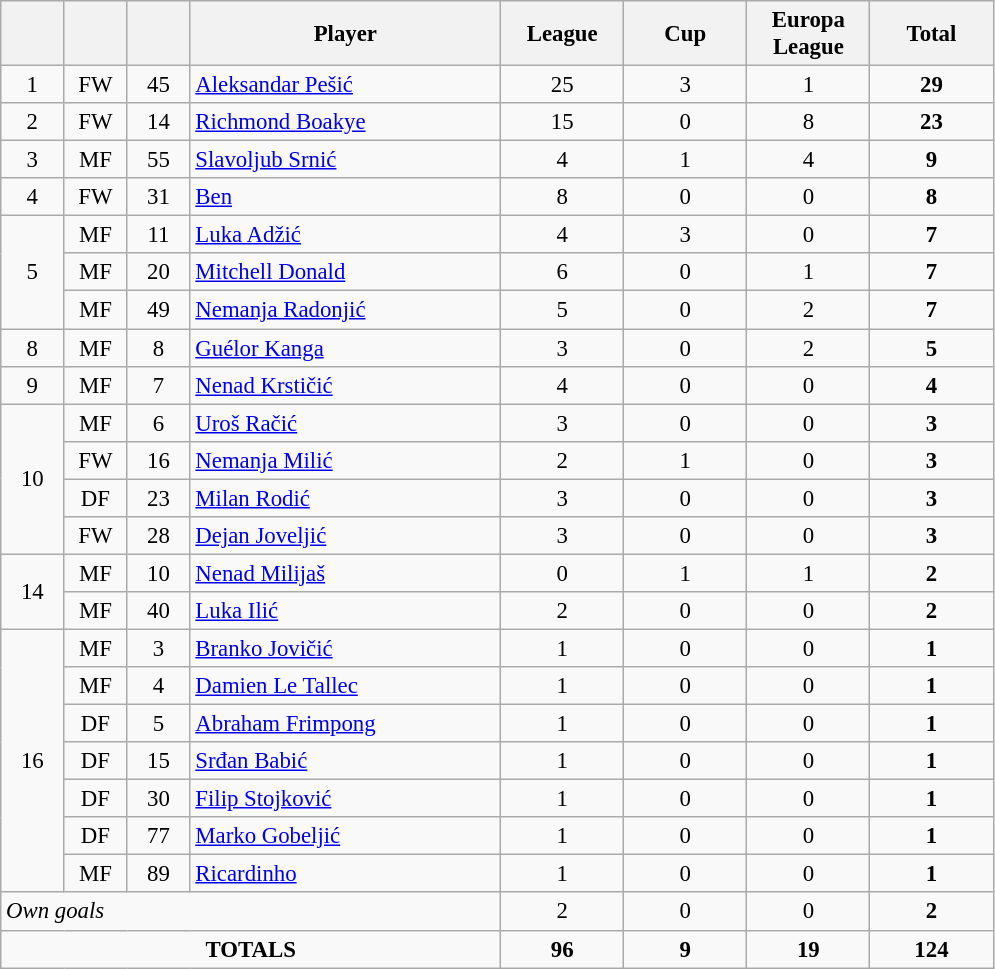<table class="wikitable" style="font-size: 95%; text-align: center;">
<tr>
<th width=35></th>
<th width=35></th>
<th width=35></th>
<th width=200>Player</th>
<th width=75>League</th>
<th width=75>Cup</th>
<th width=75>Europa League</th>
<th width=75>Total</th>
</tr>
<tr>
<td rowspan=1>1</td>
<td>FW</td>
<td>45</td>
<td align=left> <a href='#'>Aleksandar Pešić</a></td>
<td>25</td>
<td>3</td>
<td>1</td>
<td><strong>29</strong></td>
</tr>
<tr>
<td>2</td>
<td>FW</td>
<td>14</td>
<td align=left> <a href='#'>Richmond Boakye</a></td>
<td>15</td>
<td>0</td>
<td>8</td>
<td><strong>23</strong></td>
</tr>
<tr>
<td>3</td>
<td>MF</td>
<td>55</td>
<td align=left> <a href='#'>Slavoljub Srnić</a></td>
<td>4</td>
<td>1</td>
<td>4</td>
<td><strong>9</strong></td>
</tr>
<tr>
<td>4</td>
<td>FW</td>
<td>31</td>
<td align=left> <a href='#'>Ben</a></td>
<td>8</td>
<td>0</td>
<td>0</td>
<td><strong>8</strong></td>
</tr>
<tr>
<td rowspan=3>5</td>
<td>MF</td>
<td>11</td>
<td align=left> <a href='#'>Luka Adžić</a></td>
<td>4</td>
<td>3</td>
<td>0</td>
<td><strong>7</strong></td>
</tr>
<tr>
<td>MF</td>
<td>20</td>
<td align=left> <a href='#'>Mitchell Donald</a></td>
<td>6</td>
<td>0</td>
<td>1</td>
<td><strong>7</strong></td>
</tr>
<tr>
<td>MF</td>
<td>49</td>
<td align=left> <a href='#'>Nemanja Radonjić</a></td>
<td>5</td>
<td>0</td>
<td>2</td>
<td><strong>7</strong></td>
</tr>
<tr>
<td>8</td>
<td>MF</td>
<td>8</td>
<td align=left> <a href='#'>Guélor Kanga</a></td>
<td>3</td>
<td>0</td>
<td>2</td>
<td><strong>5</strong></td>
</tr>
<tr>
<td>9</td>
<td>MF</td>
<td>7</td>
<td align=left> <a href='#'>Nenad Krstičić</a></td>
<td>4</td>
<td>0</td>
<td>0</td>
<td><strong>4</strong></td>
</tr>
<tr>
<td rowspan=4>10</td>
<td>MF</td>
<td>6</td>
<td align=left> <a href='#'>Uroš Račić</a></td>
<td>3</td>
<td>0</td>
<td>0</td>
<td><strong>3</strong></td>
</tr>
<tr>
<td>FW</td>
<td>16</td>
<td align=left> <a href='#'>Nemanja Milić</a></td>
<td>2</td>
<td>1</td>
<td>0</td>
<td><strong>3</strong></td>
</tr>
<tr>
<td>DF</td>
<td>23</td>
<td align=left> <a href='#'>Milan Rodić</a></td>
<td>3</td>
<td>0</td>
<td>0</td>
<td><strong>3</strong></td>
</tr>
<tr>
<td>FW</td>
<td>28</td>
<td align=left> <a href='#'>Dejan Joveljić</a></td>
<td>3</td>
<td>0</td>
<td>0</td>
<td><strong>3</strong></td>
</tr>
<tr>
<td rowspan=2>14</td>
<td>MF</td>
<td>10</td>
<td align=left> <a href='#'>Nenad Milijaš</a></td>
<td>0</td>
<td>1</td>
<td>1</td>
<td><strong>2</strong></td>
</tr>
<tr>
<td>MF</td>
<td>40</td>
<td align=left> <a href='#'>Luka Ilić</a></td>
<td>2</td>
<td>0</td>
<td>0</td>
<td><strong>2</strong></td>
</tr>
<tr>
<td rowspan=7>16</td>
<td>MF</td>
<td>3</td>
<td align=left> <a href='#'>Branko Jovičić</a></td>
<td>1</td>
<td>0</td>
<td>0</td>
<td><strong>1</strong></td>
</tr>
<tr>
<td>MF</td>
<td>4</td>
<td align=left> <a href='#'>Damien Le Tallec</a></td>
<td>1</td>
<td>0</td>
<td>0</td>
<td><strong>1</strong></td>
</tr>
<tr>
<td>DF</td>
<td>5</td>
<td align=left> <a href='#'>Abraham Frimpong</a></td>
<td>1</td>
<td>0</td>
<td>0</td>
<td><strong>1</strong></td>
</tr>
<tr>
<td>DF</td>
<td>15</td>
<td align=left> <a href='#'>Srđan Babić</a></td>
<td>1</td>
<td>0</td>
<td>0</td>
<td><strong>1</strong></td>
</tr>
<tr>
<td>DF</td>
<td>30</td>
<td align=left> <a href='#'>Filip Stojković</a></td>
<td>1</td>
<td>0</td>
<td>0</td>
<td><strong>1</strong></td>
</tr>
<tr>
<td>DF</td>
<td>77</td>
<td align=left> <a href='#'>Marko Gobeljić</a></td>
<td>1</td>
<td>0</td>
<td>0</td>
<td><strong>1</strong></td>
</tr>
<tr>
<td>MF</td>
<td>89</td>
<td align=left> <a href='#'>Ricardinho</a></td>
<td>1</td>
<td>0</td>
<td>0</td>
<td><strong>1</strong></td>
</tr>
<tr>
<td align=left colspan=4> <em>Own goals</em></td>
<td>2</td>
<td>0</td>
<td>0</td>
<td><strong>2</strong></td>
</tr>
<tr>
<td colspan=4><strong>TOTALS</strong></td>
<td><strong>96</strong></td>
<td><strong>9</strong></td>
<td><strong>19</strong></td>
<td><strong>124</strong></td>
</tr>
</table>
